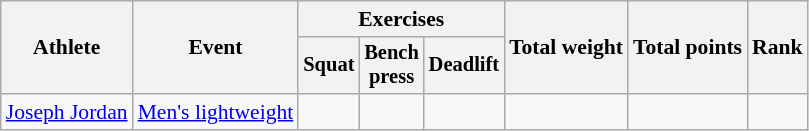<table class=wikitable style="font-size:90%">
<tr>
<th rowspan="2">Athlete</th>
<th rowspan="2">Event</th>
<th colspan="3">Exercises</th>
<th rowspan="2">Total weight</th>
<th rowspan="2">Total points</th>
<th rowspan="2">Rank</th>
</tr>
<tr style="font-size:95%">
<th>Squat</th>
<th>Bench<br>press</th>
<th>Deadlift</th>
</tr>
<tr align=center>
<td align=left><a href='#'>Joseph Jordan</a></td>
<td align=left><a href='#'>Men's lightweight</a></td>
<td></td>
<td></td>
<td></td>
<td></td>
<td></td>
<td></td>
</tr>
</table>
